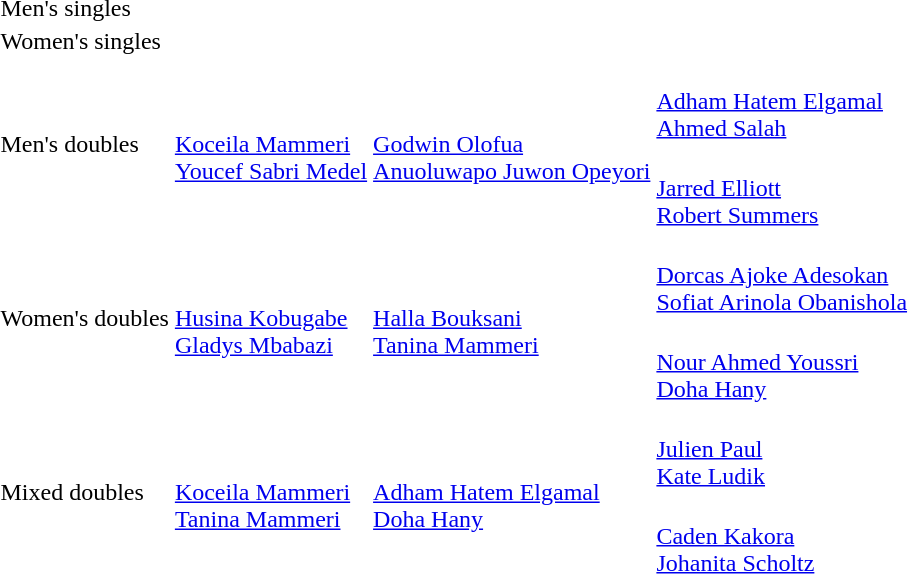<table>
<tr>
<td rowspan="2">Men's singles<br></td>
<td rowspan="2"></td>
<td rowspan="2"></td>
<td></td>
</tr>
<tr>
<td></td>
</tr>
<tr>
<td rowspan="2">Women's singles<br></td>
<td rowspan="2"></td>
<td rowspan="2"></td>
<td></td>
</tr>
<tr>
<td></td>
</tr>
<tr>
<td rowspan="2">Men's doubles<br></td>
<td rowspan="2"><br><a href='#'>Koceila Mammeri</a><br><a href='#'>Youcef Sabri Medel</a></td>
<td rowspan="2"><br><a href='#'>Godwin Olofua</a><br><a href='#'>Anuoluwapo Juwon Opeyori</a></td>
<td><br><a href='#'>Adham Hatem Elgamal</a><br><a href='#'>Ahmed Salah</a></td>
</tr>
<tr>
<td><br><a href='#'>Jarred Elliott</a><br><a href='#'>Robert Summers</a></td>
</tr>
<tr>
<td rowspan="2">Women's doubles<br></td>
<td rowspan="2"><br><a href='#'>Husina Kobugabe</a><br><a href='#'>Gladys Mbabazi</a></td>
<td rowspan="2"><br><a href='#'>Halla Bouksani</a><br><a href='#'>Tanina Mammeri</a></td>
<td><br><a href='#'>Dorcas Ajoke Adesokan</a><br><a href='#'>Sofiat Arinola Obanishola</a></td>
</tr>
<tr>
<td><br><a href='#'>Nour Ahmed Youssri</a><br><a href='#'>Doha Hany</a></td>
</tr>
<tr>
<td rowspan="2">Mixed doubles<br></td>
<td rowspan="2"><br><a href='#'>Koceila Mammeri</a><br><a href='#'>Tanina Mammeri</a></td>
<td rowspan="2"><br><a href='#'>Adham Hatem Elgamal</a><br><a href='#'>Doha Hany</a></td>
<td><br><a href='#'>Julien Paul</a><br><a href='#'>Kate Ludik</a></td>
</tr>
<tr>
<td><br><a href='#'>Caden Kakora</a><br><a href='#'>Johanita Scholtz</a></td>
</tr>
</table>
